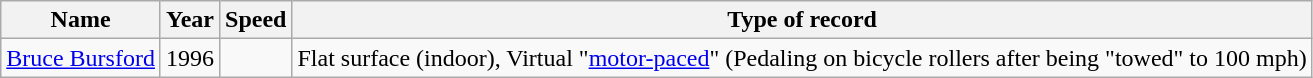<table class="wikitable sortable">
<tr>
<th>Name</th>
<th>Year</th>
<th>Speed</th>
<th>Type of record</th>
</tr>
<tr>
<td><a href='#'>Bruce Bursford</a></td>
<td>1996</td>
<td></td>
<td>Flat surface (indoor), Virtual "<a href='#'>motor-paced</a>" (Pedaling on bicycle rollers after being "towed" to 100 mph)</td>
</tr>
</table>
